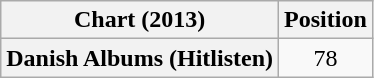<table class="wikitable plainrowheaders">
<tr>
<th scope="col">Chart (2013)</th>
<th scope="col">Position</th>
</tr>
<tr>
<th scope="row">Danish Albums (Hitlisten)</th>
<td style="text-align:center;">78</td>
</tr>
</table>
